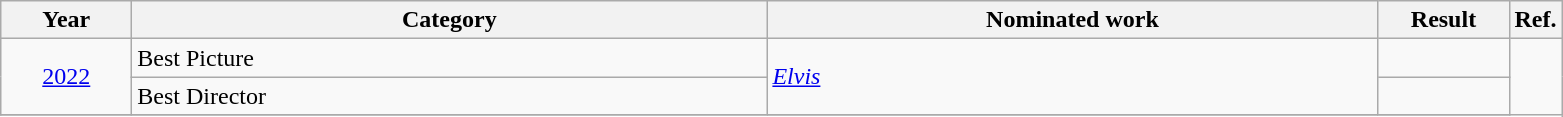<table class=wikitable>
<tr>
<th scope="col" style="width:5em;">Year</th>
<th scope="col" style="width:26em;">Category</th>
<th scope="col" style="width:25em;">Nominated work</th>
<th scope="col" style="width:5em;">Result</th>
<th>Ref.</th>
</tr>
<tr>
<td rowspan=2, style="text-align:center;"><a href='#'>2022</a></td>
<td>Best Picture</td>
<td rowspan=2><em><a href='#'>Elvis</a></em></td>
<td></td>
</tr>
<tr>
<td>Best Director</td>
<td></td>
</tr>
<tr>
</tr>
</table>
